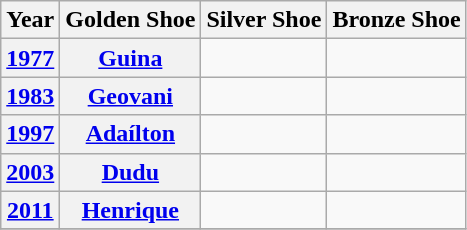<table class="wikitable" style="text-align: center;">
<tr>
<th>Year</th>
<th>Golden Shoe</th>
<th>Silver Shoe</th>
<th>Bronze Shoe</th>
</tr>
<tr>
<th><a href='#'>1977</a></th>
<th><a href='#'>Guina</a></th>
<td></td>
<td></td>
</tr>
<tr>
<th><a href='#'>1983</a></th>
<th><a href='#'>Geovani</a></th>
<td></td>
<td></td>
</tr>
<tr>
<th><a href='#'>1997</a></th>
<th><a href='#'>Adaílton</a></th>
<td></td>
<td></td>
</tr>
<tr>
<th><a href='#'>2003</a></th>
<th><a href='#'>Dudu</a></th>
<td></td>
<td></td>
</tr>
<tr>
<th><a href='#'>2011</a></th>
<th><a href='#'>Henrique</a></th>
<td></td>
<td></td>
</tr>
<tr>
</tr>
</table>
